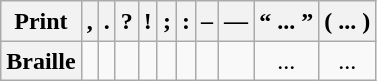<table class="wikitable" style="line-height: 1.2">
<tr align=center>
<th>Print</th>
<th>,</th>
<th>.</th>
<th>?</th>
<th>!</th>
<th>;</th>
<th>:</th>
<th>–</th>
<th>—</th>
<th>“ ... ”</th>
<th>( ... )</th>
</tr>
<tr align=center>
<th>Braille</th>
<td></td>
<td></td>
<td></td>
<td></td>
<td></td>
<td></td>
<td></td>
<td></td>
<td>...</td>
<td>...</td>
</tr>
</table>
